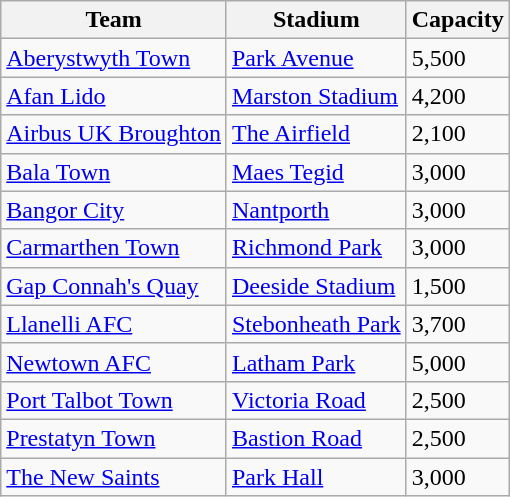<table class="wikitable sortable">
<tr>
<th>Team</th>
<th>Stadium</th>
<th>Capacity</th>
</tr>
<tr>
<td><a href='#'>Aberystwyth Town</a></td>
<td><a href='#'>Park Avenue</a></td>
<td>5,500</td>
</tr>
<tr>
<td><a href='#'>Afan Lido</a></td>
<td><a href='#'>Marston Stadium</a></td>
<td>4,200</td>
</tr>
<tr>
<td><a href='#'>Airbus UK Broughton</a></td>
<td><a href='#'>The Airfield</a></td>
<td>2,100</td>
</tr>
<tr>
<td><a href='#'>Bala Town</a></td>
<td><a href='#'>Maes Tegid</a></td>
<td>3,000</td>
</tr>
<tr>
<td><a href='#'>Bangor City</a></td>
<td><a href='#'>Nantporth</a></td>
<td>3,000</td>
</tr>
<tr>
<td><a href='#'>Carmarthen Town</a></td>
<td><a href='#'>Richmond Park</a></td>
<td>3,000</td>
</tr>
<tr>
<td><a href='#'>Gap Connah's Quay</a></td>
<td><a href='#'>Deeside Stadium</a></td>
<td>1,500</td>
</tr>
<tr>
<td><a href='#'>Llanelli AFC</a></td>
<td><a href='#'>Stebonheath Park</a></td>
<td>3,700</td>
</tr>
<tr>
<td><a href='#'>Newtown AFC</a></td>
<td><a href='#'>Latham Park</a></td>
<td>5,000</td>
</tr>
<tr>
<td><a href='#'>Port Talbot Town</a></td>
<td><a href='#'>Victoria Road</a></td>
<td>2,500</td>
</tr>
<tr>
<td><a href='#'>Prestatyn Town</a></td>
<td><a href='#'>Bastion Road</a></td>
<td>2,500</td>
</tr>
<tr>
<td><a href='#'>The New Saints</a></td>
<td><a href='#'>Park Hall</a></td>
<td>3,000</td>
</tr>
</table>
